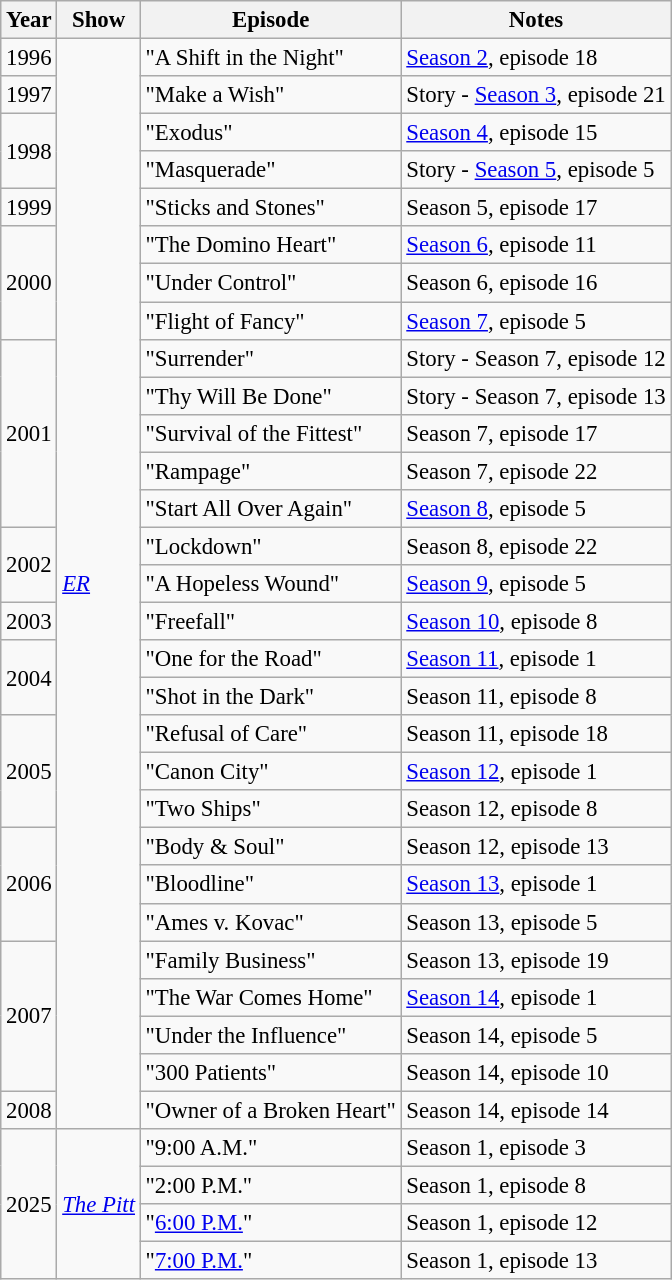<table class="wikitable" style="font-size: 95%;">
<tr>
<th>Year</th>
<th>Show</th>
<th>Episode</th>
<th>Notes</th>
</tr>
<tr>
<td>1996</td>
<td rowspan=29><em><a href='#'>ER</a></em></td>
<td>"A Shift in the Night"</td>
<td><a href='#'>Season 2</a>, episode 18</td>
</tr>
<tr>
<td>1997</td>
<td>"Make a Wish"</td>
<td>Story - <a href='#'>Season 3</a>, episode 21</td>
</tr>
<tr>
<td rowspan=2>1998</td>
<td>"Exodus"</td>
<td><a href='#'>Season 4</a>, episode 15</td>
</tr>
<tr>
<td>"Masquerade"</td>
<td>Story - <a href='#'>Season 5</a>, episode 5</td>
</tr>
<tr>
<td>1999</td>
<td>"Sticks and Stones"</td>
<td>Season 5, episode 17</td>
</tr>
<tr>
<td rowspan=3>2000</td>
<td>"The Domino Heart"</td>
<td><a href='#'>Season 6</a>, episode 11</td>
</tr>
<tr>
<td>"Under Control"</td>
<td>Season 6, episode 16</td>
</tr>
<tr>
<td>"Flight of Fancy"</td>
<td><a href='#'>Season 7</a>, episode 5</td>
</tr>
<tr>
<td rowspan=5>2001</td>
<td>"Surrender"</td>
<td>Story - Season 7, episode 12</td>
</tr>
<tr>
<td>"Thy Will Be Done"</td>
<td>Story - Season 7, episode 13</td>
</tr>
<tr>
<td>"Survival of the Fittest"</td>
<td>Season 7, episode 17</td>
</tr>
<tr>
<td>"Rampage"</td>
<td>Season 7, episode 22</td>
</tr>
<tr>
<td>"Start All Over Again"</td>
<td><a href='#'>Season 8</a>, episode 5</td>
</tr>
<tr>
<td rowspan=2>2002</td>
<td>"Lockdown"</td>
<td>Season 8, episode 22</td>
</tr>
<tr>
<td>"A Hopeless Wound"</td>
<td><a href='#'>Season 9</a>, episode 5</td>
</tr>
<tr>
<td>2003</td>
<td>"Freefall"</td>
<td><a href='#'>Season 10</a>, episode 8</td>
</tr>
<tr>
<td rowspan=2>2004</td>
<td>"One for the Road"</td>
<td><a href='#'>Season 11</a>, episode 1</td>
</tr>
<tr>
<td>"Shot in the Dark"</td>
<td>Season 11, episode 8</td>
</tr>
<tr>
<td rowspan=3>2005</td>
<td>"Refusal of Care"</td>
<td>Season 11, episode 18</td>
</tr>
<tr>
<td>"Canon City"</td>
<td><a href='#'>Season 12</a>, episode 1</td>
</tr>
<tr>
<td>"Two Ships"</td>
<td>Season 12, episode 8</td>
</tr>
<tr>
<td rowspan=3>2006</td>
<td>"Body & Soul"</td>
<td>Season 12, episode 13</td>
</tr>
<tr>
<td>"Bloodline"</td>
<td><a href='#'>Season 13</a>, episode 1</td>
</tr>
<tr>
<td>"Ames v. Kovac"</td>
<td>Season 13, episode 5</td>
</tr>
<tr>
<td rowspan=4>2007</td>
<td>"Family Business"</td>
<td>Season 13, episode 19</td>
</tr>
<tr>
<td>"The War Comes Home"</td>
<td><a href='#'>Season 14</a>, episode 1</td>
</tr>
<tr>
<td>"Under the Influence"</td>
<td>Season 14, episode 5</td>
</tr>
<tr>
<td>"300 Patients"</td>
<td>Season 14, episode 10</td>
</tr>
<tr>
<td>2008</td>
<td>"Owner of a Broken Heart"</td>
<td>Season 14, episode 14</td>
</tr>
<tr>
<td rowspan=4>2025</td>
<td rowspan=4><em><a href='#'>The Pitt</a></em></td>
<td>"9:00 A.M."</td>
<td>Season 1, episode 3</td>
</tr>
<tr>
<td>"2:00 P.M."</td>
<td>Season 1, episode 8</td>
</tr>
<tr>
<td>"<a href='#'>6:00 P.M.</a>"</td>
<td>Season 1, episode 12</td>
</tr>
<tr>
<td>"<a href='#'>7:00 P.M.</a>"</td>
<td>Season 1, episode 13</td>
</tr>
</table>
